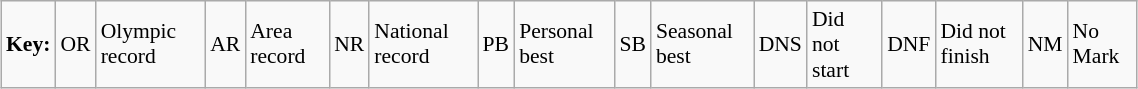<table class="wikitable" width="60%" style="margin:0.5em auto; font-size:90%;position:relative;">
<tr>
<td><strong>Key:</strong></td>
<td align="center">OR</td>
<td>Olympic record</td>
<td align="center">AR</td>
<td>Area record</td>
<td align="center">NR</td>
<td>National record</td>
<td align="center">PB</td>
<td>Personal best</td>
<td align="center">SB</td>
<td>Seasonal best</td>
<td align="center">DNS</td>
<td>Did not start</td>
<td align="center">DNF</td>
<td>Did not finish</td>
<td align="center">NM</td>
<td>No Mark</td>
</tr>
</table>
